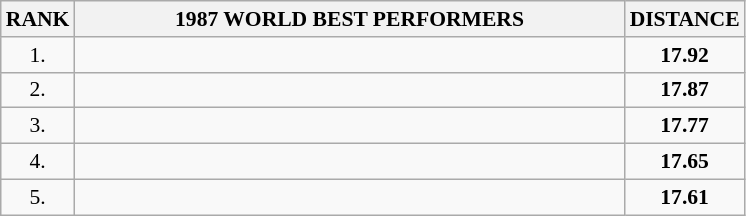<table class="wikitable" style="border-collapse: collapse; font-size: 90%;">
<tr>
<th>RANK</th>
<th align="center" style="width: 25em">1987 WORLD BEST PERFORMERS</th>
<th align="center" style="width: 5em">DISTANCE</th>
</tr>
<tr>
<td align="center">1.</td>
<td></td>
<td align="center"><strong>17.92</strong></td>
</tr>
<tr>
<td align="center">2.</td>
<td></td>
<td align="center"><strong>17.87</strong></td>
</tr>
<tr>
<td align="center">3.</td>
<td></td>
<td align="center"><strong>17.77</strong></td>
</tr>
<tr>
<td align="center">4.</td>
<td></td>
<td align="center"><strong>17.65</strong></td>
</tr>
<tr>
<td align="center">5.</td>
<td></td>
<td align="center"><strong>17.61</strong></td>
</tr>
</table>
